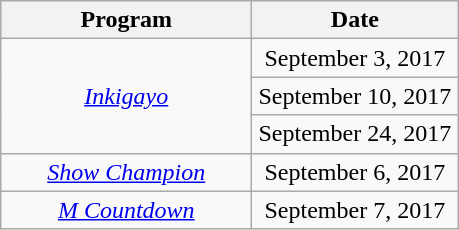<table class="wikitable sortable" style="text-align:center;">
<tr>
<th width="160px">Program</th>
<th width="130px">Date</th>
</tr>
<tr>
<td rowspan="3"><em><a href='#'>Inkigayo</a></em></td>
<td>September 3, 2017</td>
</tr>
<tr>
<td>September 10, 2017</td>
</tr>
<tr>
<td>September 24, 2017</td>
</tr>
<tr>
<td><em><a href='#'>Show Champion</a></em></td>
<td>September 6, 2017</td>
</tr>
<tr>
<td><em><a href='#'>M Countdown</a></em></td>
<td>September 7, 2017</td>
</tr>
</table>
